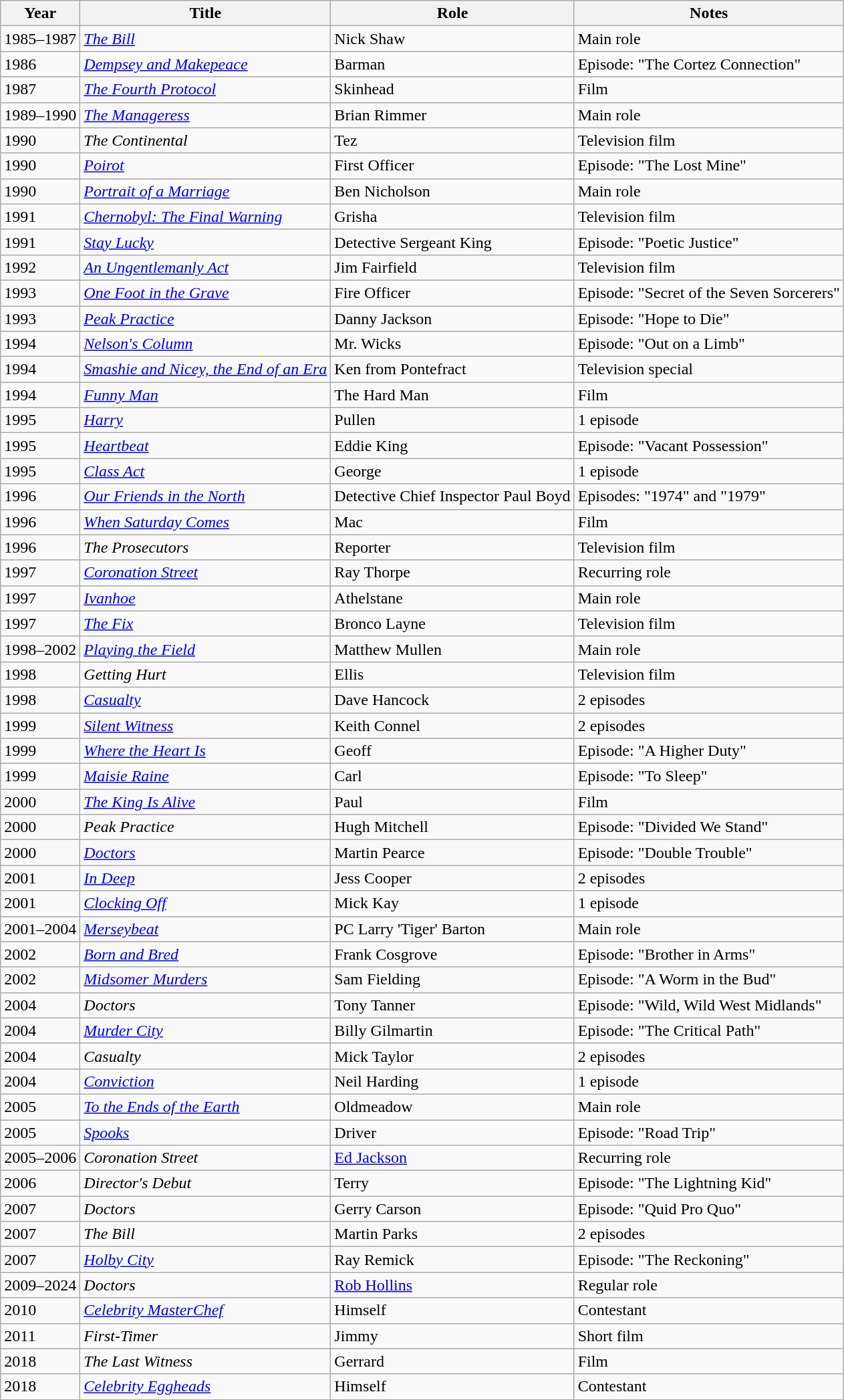<table class="wikitable">
<tr>
<th>Year</th>
<th>Title</th>
<th>Role</th>
<th>Notes</th>
</tr>
<tr>
<td>1985–1987</td>
<td><em><a href='#'>The Bill</a></em></td>
<td>Nick Shaw</td>
<td>Main role</td>
</tr>
<tr>
<td>1986</td>
<td><em><a href='#'>Dempsey and Makepeace</a></em></td>
<td>Barman</td>
<td>Episode: "The Cortez Connection"</td>
</tr>
<tr>
<td>1987</td>
<td><em><a href='#'>The Fourth Protocol</a></em></td>
<td>Skinhead</td>
<td>Film</td>
</tr>
<tr>
<td>1989–1990</td>
<td><em><a href='#'>The Manageress</a></em></td>
<td>Brian Rimmer</td>
<td>Main role</td>
</tr>
<tr>
<td>1990</td>
<td><em>The Continental</em></td>
<td>Tez</td>
<td>Television film</td>
</tr>
<tr>
<td>1990</td>
<td><em><a href='#'>Poirot</a></em></td>
<td>First Officer</td>
<td>Episode: "The Lost Mine"</td>
</tr>
<tr>
<td>1990</td>
<td><em><a href='#'>Portrait of a Marriage</a></em></td>
<td>Ben Nicholson</td>
<td>Main role</td>
</tr>
<tr>
<td>1991</td>
<td><em><a href='#'>Chernobyl: The Final Warning</a></em></td>
<td>Grisha</td>
<td>Television film</td>
</tr>
<tr>
<td>1991</td>
<td><em><a href='#'>Stay Lucky</a></em></td>
<td>Detective Sergeant King</td>
<td>Episode: "Poetic Justice"</td>
</tr>
<tr>
<td>1992</td>
<td><em><a href='#'>An Ungentlemanly Act</a></em></td>
<td>Jim Fairfield</td>
<td>Television film</td>
</tr>
<tr>
<td>1993</td>
<td><em><a href='#'>One Foot in the Grave</a></em></td>
<td>Fire Officer</td>
<td>Episode: "Secret of the Seven Sorcerers"</td>
</tr>
<tr>
<td>1993</td>
<td><em><a href='#'>Peak Practice</a></em></td>
<td>Danny Jackson</td>
<td>Episode: "Hope to Die"</td>
</tr>
<tr>
<td>1994</td>
<td><em><a href='#'>Nelson's Column</a></em></td>
<td>Mr. Wicks</td>
<td>Episode: "Out on a Limb"</td>
</tr>
<tr>
<td>1994</td>
<td><em><a href='#'>Smashie and Nicey, the End of an Era</a></em></td>
<td>Ken from Pontefract</td>
<td>Television special</td>
</tr>
<tr>
<td>1994</td>
<td><em><a href='#'>Funny Man</a></em></td>
<td>The Hard Man</td>
<td>Film</td>
</tr>
<tr>
<td>1995</td>
<td><em><a href='#'>Harry</a></em></td>
<td>Pullen</td>
<td>1 episode</td>
</tr>
<tr>
<td>1995</td>
<td><em><a href='#'>Heartbeat</a></em></td>
<td>Eddie King</td>
<td>Episode: "Vacant Possession"</td>
</tr>
<tr>
<td>1995</td>
<td><em><a href='#'>Class Act</a></em></td>
<td>George</td>
<td>1 episode</td>
</tr>
<tr>
<td>1996</td>
<td><em><a href='#'>Our Friends in the North</a></em></td>
<td>Detective Chief Inspector Paul Boyd</td>
<td>Episodes: "1974" and "1979"</td>
</tr>
<tr>
<td>1996</td>
<td><em><a href='#'>When Saturday Comes</a></em></td>
<td>Mac</td>
<td>Film</td>
</tr>
<tr>
<td>1996</td>
<td><em>The Prosecutors</em></td>
<td>Reporter</td>
<td>Television film</td>
</tr>
<tr>
<td>1997</td>
<td><em><a href='#'>Coronation Street</a></em></td>
<td>Ray Thorpe</td>
<td>Recurring role</td>
</tr>
<tr>
<td>1997</td>
<td><em><a href='#'>Ivanhoe</a></em></td>
<td>Athelstane</td>
<td>Main role</td>
</tr>
<tr>
<td>1997</td>
<td><em><a href='#'>The Fix</a></em></td>
<td>Bronco Layne</td>
<td>Television film</td>
</tr>
<tr>
<td>1998–2002</td>
<td><em><a href='#'>Playing the Field</a></em></td>
<td>Matthew Mullen</td>
<td>Main role</td>
</tr>
<tr>
<td>1998</td>
<td><em>Getting Hurt</em></td>
<td>Ellis</td>
<td>Television film</td>
</tr>
<tr>
<td>1998</td>
<td><em><a href='#'>Casualty</a></em></td>
<td>Dave Hancock</td>
<td>2 episodes</td>
</tr>
<tr>
<td>1999</td>
<td><em><a href='#'>Silent Witness</a></em></td>
<td>Keith Connel</td>
<td>2 episodes</td>
</tr>
<tr>
<td>1999</td>
<td><em><a href='#'>Where the Heart Is</a></em></td>
<td>Geoff</td>
<td>Episode: "A Higher Duty"</td>
</tr>
<tr>
<td>1999</td>
<td><em><a href='#'>Maisie Raine</a></em></td>
<td>Carl</td>
<td>Episode: "To Sleep"</td>
</tr>
<tr>
<td>2000</td>
<td><em><a href='#'>The King Is Alive</a></em></td>
<td>Paul</td>
<td>Film</td>
</tr>
<tr>
<td>2000</td>
<td><em>Peak Practice</em></td>
<td>Hugh Mitchell</td>
<td>Episode: "Divided We Stand"</td>
</tr>
<tr>
<td>2000</td>
<td><em><a href='#'>Doctors</a></em></td>
<td>Martin Pearce</td>
<td>Episode: "Double Trouble"</td>
</tr>
<tr>
<td>2001</td>
<td><em><a href='#'>In Deep</a></em></td>
<td>Jess Cooper</td>
<td>2 episodes</td>
</tr>
<tr>
<td>2001</td>
<td><em><a href='#'>Clocking Off</a></em></td>
<td>Mick Kay</td>
<td>1 episode</td>
</tr>
<tr>
<td>2001–2004</td>
<td><em><a href='#'>Merseybeat</a></em></td>
<td>PC Larry 'Tiger' Barton</td>
<td>Main role</td>
</tr>
<tr>
<td>2002</td>
<td><em><a href='#'>Born and Bred</a></em></td>
<td>Frank Cosgrove</td>
<td>Episode: "Brother in Arms"</td>
</tr>
<tr>
<td>2002</td>
<td><em><a href='#'>Midsomer Murders</a></em></td>
<td>Sam Fielding</td>
<td>Episode: "A Worm in the Bud"</td>
</tr>
<tr>
<td>2004</td>
<td><em>Doctors</em></td>
<td>Tony Tanner</td>
<td>Episode: "Wild, Wild West Midlands"</td>
</tr>
<tr>
<td>2004</td>
<td><em><a href='#'>Murder City</a></em></td>
<td>Billy Gilmartin</td>
<td>Episode: "The Critical Path"</td>
</tr>
<tr>
<td>2004</td>
<td><em>Casualty</em></td>
<td>Mick Taylor</td>
<td>2 episodes</td>
</tr>
<tr>
<td>2004</td>
<td><em><a href='#'>Conviction</a></em></td>
<td>Neil Harding</td>
<td>1 episode</td>
</tr>
<tr>
<td>2005</td>
<td><em><a href='#'>To the Ends of the Earth</a></em></td>
<td>Oldmeadow</td>
<td>Main role</td>
</tr>
<tr>
<td>2005</td>
<td><em><a href='#'>Spooks</a></em></td>
<td>Driver</td>
<td>Episode: "Road Trip"</td>
</tr>
<tr>
<td>2005–2006</td>
<td><em>Coronation Street</em></td>
<td><a href='#'>Ed Jackson</a></td>
<td>Recurring role</td>
</tr>
<tr>
<td>2006</td>
<td><em>Director's Debut</em></td>
<td>Terry</td>
<td>Episode: "The Lightning Kid"</td>
</tr>
<tr>
<td>2007</td>
<td><em>Doctors</em></td>
<td>Gerry Carson</td>
<td>Episode: "Quid Pro Quo"</td>
</tr>
<tr>
<td>2007</td>
<td><em>The Bill</em></td>
<td>Martin Parks</td>
<td>2 episodes</td>
</tr>
<tr>
<td>2007</td>
<td><em><a href='#'>Holby City</a></em></td>
<td>Ray Remick</td>
<td>Episode: "The Reckoning"</td>
</tr>
<tr>
<td>2009–2024</td>
<td><em>Doctors</em></td>
<td><a href='#'>Rob Hollins</a></td>
<td>Regular role</td>
</tr>
<tr>
<td>2010</td>
<td><em><a href='#'>Celebrity MasterChef</a></em></td>
<td>Himself</td>
<td>Contestant</td>
</tr>
<tr>
<td>2011</td>
<td><em>First-Timer</em></td>
<td>Jimmy</td>
<td>Short film</td>
</tr>
<tr>
<td>2018</td>
<td><em>The Last Witness</em></td>
<td>Gerrard</td>
<td>Film</td>
</tr>
<tr>
<td>2018</td>
<td><em><a href='#'>Celebrity Eggheads</a></em></td>
<td>Himself</td>
<td>Contestant</td>
</tr>
</table>
